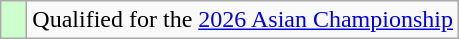<table class="wikitable" style="text-align:left">
<tr>
<td width=10px bgcolor=#ccffcc></td>
<td>Qualified for the <a href='#'>2026 Asian Championship</a></td>
</tr>
</table>
